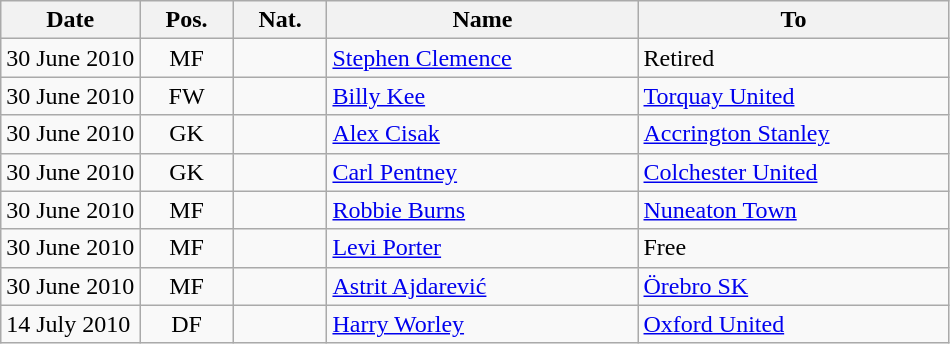<table class="wikitable">
<tr>
<th>Date</th>
<th width=55>Pos.</th>
<th width=55>Nat.</th>
<th width=200>Name</th>
<th width=200>To</th>
</tr>
<tr>
<td>30 June 2010</td>
<td align=center>MF</td>
<td align=center></td>
<td><a href='#'>Stephen Clemence</a></td>
<td>Retired</td>
</tr>
<tr>
<td>30 June 2010</td>
<td align=center>FW</td>
<td align=center></td>
<td><a href='#'>Billy Kee</a></td>
<td> <a href='#'>Torquay United</a></td>
</tr>
<tr>
<td>30 June 2010</td>
<td align=center>GK</td>
<td align=center></td>
<td><a href='#'>Alex Cisak</a></td>
<td> <a href='#'>Accrington Stanley</a></td>
</tr>
<tr>
<td>30 June 2010</td>
<td align=center>GK</td>
<td align=center></td>
<td><a href='#'>Carl Pentney</a></td>
<td> <a href='#'>Colchester United</a></td>
</tr>
<tr>
<td>30 June 2010</td>
<td align=center>MF</td>
<td align=center></td>
<td><a href='#'>Robbie Burns</a></td>
<td> <a href='#'>Nuneaton Town</a></td>
</tr>
<tr>
<td>30 June 2010</td>
<td align=center>MF</td>
<td align=center></td>
<td><a href='#'>Levi Porter</a></td>
<td>Free</td>
</tr>
<tr>
<td>30 June 2010</td>
<td align=center>MF</td>
<td align=center></td>
<td><a href='#'>Astrit Ajdarević</a></td>
<td> <a href='#'>Örebro SK</a></td>
</tr>
<tr>
<td>14 July 2010</td>
<td align=center>DF</td>
<td align=center></td>
<td><a href='#'>Harry Worley</a></td>
<td> <a href='#'>Oxford United</a></td>
</tr>
</table>
